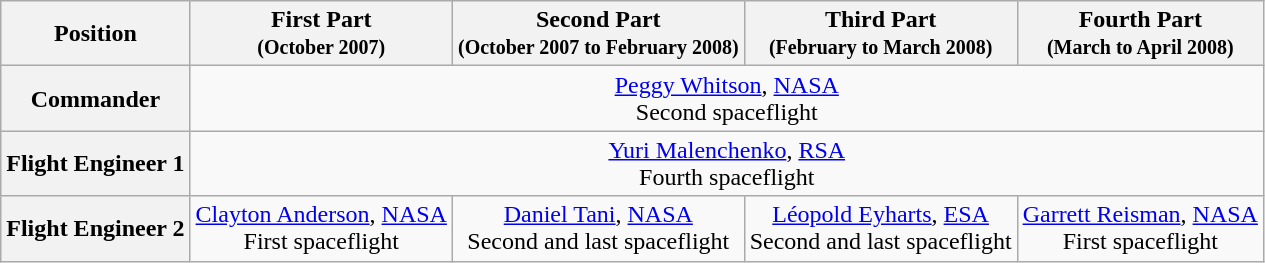<table class="wikitable" style="text-align: center;">
<tr>
<th>Position</th>
<th>First Part<br><small>(October 2007)</small></th>
<th>Second Part<br><small>(October 2007 to February 2008)</small></th>
<th>Third Part<br><small>(February to March 2008)</small></th>
<th>Fourth Part<br><small>(March to April 2008)</small></th>
</tr>
<tr>
<th>Commander</th>
<td colspan=4> <a href='#'>Peggy Whitson</a>, <a href='#'>NASA</a><br>Second spaceflight</td>
</tr>
<tr>
<th>Flight Engineer 1</th>
<td colspan=4> <a href='#'>Yuri Malenchenko</a>, <a href='#'>RSA</a><br>Fourth spaceflight</td>
</tr>
<tr>
<th>Flight Engineer 2</th>
<td colspan=1> <a href='#'>Clayton Anderson</a>, <a href='#'>NASA</a><br>First spaceflight</td>
<td colspan=1> <a href='#'>Daniel Tani</a>, <a href='#'>NASA</a><br>Second and last spaceflight</td>
<td colspan=1> <a href='#'>Léopold Eyharts</a>, <a href='#'>ESA</a><br>Second and last spaceflight</td>
<td colspan=1> <a href='#'>Garrett Reisman</a>, <a href='#'>NASA</a><br>First spaceflight</td>
</tr>
</table>
